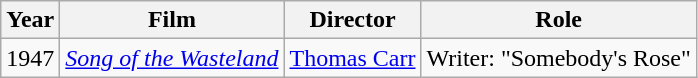<table class="wikitable">
<tr>
<th>Year</th>
<th>Film</th>
<th>Director</th>
<th>Role</th>
</tr>
<tr>
<td>1947</td>
<td><em><a href='#'>Song of the Wasteland</a></em></td>
<td><a href='#'>Thomas Carr</a></td>
<td>Writer: "Somebody's Rose"</td>
</tr>
</table>
